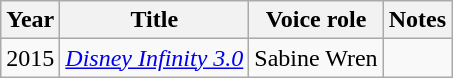<table class="wikitable sortable">
<tr>
<th>Year</th>
<th>Title</th>
<th>Voice role</th>
<th class="unsortable">Notes</th>
</tr>
<tr>
<td>2015</td>
<td><em><a href='#'>Disney Infinity 3.0</a></em></td>
<td>Sabine Wren</td>
<td></td>
</tr>
</table>
